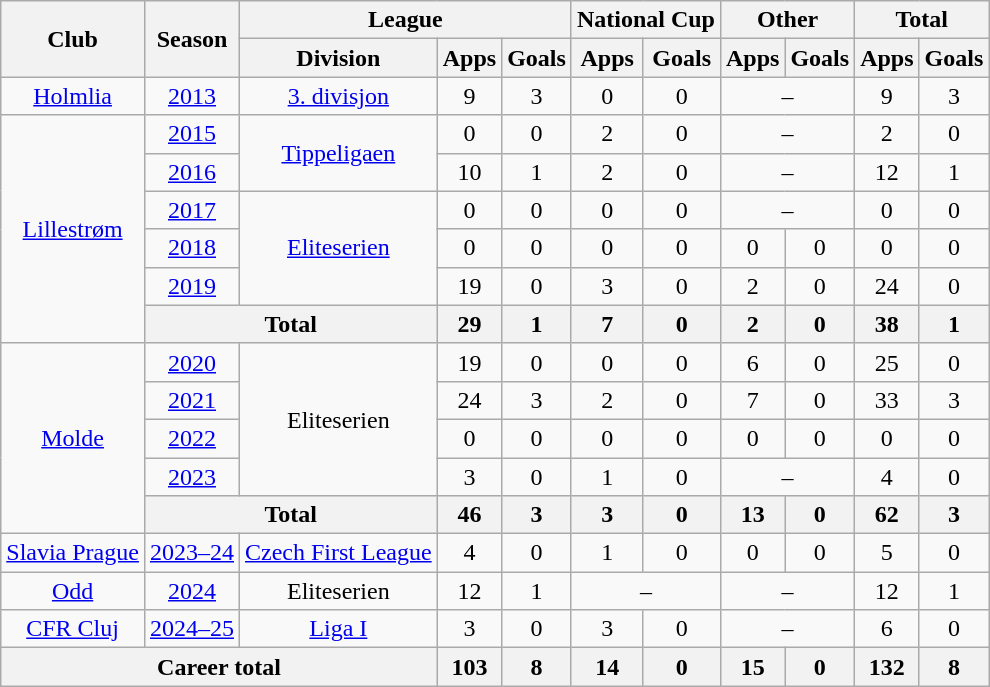<table class="wikitable" style="text-align:center">
<tr>
<th rowspan="2">Club</th>
<th rowspan="2">Season</th>
<th colspan="3">League</th>
<th colspan="2">National Cup</th>
<th colspan="2">Other</th>
<th colspan="2">Total</th>
</tr>
<tr>
<th>Division</th>
<th>Apps</th>
<th>Goals</th>
<th>Apps</th>
<th>Goals</th>
<th>Apps</th>
<th>Goals</th>
<th>Apps</th>
<th>Goals</th>
</tr>
<tr>
<td><a href='#'>Holmlia</a></td>
<td><a href='#'>2013</a></td>
<td><a href='#'>3. divisjon</a></td>
<td>9</td>
<td>3</td>
<td>0</td>
<td>0</td>
<td colspan="2">–</td>
<td>9</td>
<td>3</td>
</tr>
<tr>
<td rowspan="6"><a href='#'>Lillestrøm</a></td>
<td><a href='#'>2015</a></td>
<td rowspan="2"><a href='#'>Tippeligaen</a></td>
<td>0</td>
<td>0</td>
<td>2</td>
<td>0</td>
<td colspan="2">–</td>
<td>2</td>
<td>0</td>
</tr>
<tr>
<td><a href='#'>2016</a></td>
<td>10</td>
<td>1</td>
<td>2</td>
<td>0</td>
<td colspan="2">–</td>
<td>12</td>
<td>1</td>
</tr>
<tr>
<td><a href='#'>2017</a></td>
<td rowspan="3"><a href='#'>Eliteserien</a></td>
<td>0</td>
<td>0</td>
<td>0</td>
<td>0</td>
<td colspan="2">–</td>
<td>0</td>
<td>0</td>
</tr>
<tr>
<td><a href='#'>2018</a></td>
<td>0</td>
<td>0</td>
<td>0</td>
<td>0</td>
<td>0</td>
<td>0</td>
<td>0</td>
<td>0</td>
</tr>
<tr>
<td><a href='#'>2019</a></td>
<td>19</td>
<td>0</td>
<td>3</td>
<td>0</td>
<td>2</td>
<td>0</td>
<td>24</td>
<td>0</td>
</tr>
<tr>
<th colspan="2">Total</th>
<th>29</th>
<th>1</th>
<th>7</th>
<th>0</th>
<th>2</th>
<th>0</th>
<th>38</th>
<th>1</th>
</tr>
<tr>
<td rowspan="5"><a href='#'>Molde</a></td>
<td><a href='#'>2020</a></td>
<td rowspan="4">Eliteserien</td>
<td>19</td>
<td>0</td>
<td>0</td>
<td>0</td>
<td>6</td>
<td>0</td>
<td>25</td>
<td>0</td>
</tr>
<tr>
<td><a href='#'>2021</a></td>
<td>24</td>
<td>3</td>
<td>2</td>
<td>0</td>
<td>7</td>
<td>0</td>
<td>33</td>
<td>3</td>
</tr>
<tr>
<td><a href='#'>2022</a></td>
<td>0</td>
<td>0</td>
<td>0</td>
<td>0</td>
<td>0</td>
<td>0</td>
<td>0</td>
<td>0</td>
</tr>
<tr>
<td><a href='#'>2023</a></td>
<td>3</td>
<td>0</td>
<td>1</td>
<td>0</td>
<td colspan="2">–</td>
<td>4</td>
<td>0</td>
</tr>
<tr>
<th colspan="2">Total</th>
<th>46</th>
<th>3</th>
<th>3</th>
<th>0</th>
<th>13</th>
<th>0</th>
<th>62</th>
<th>3</th>
</tr>
<tr>
<td rowspan="1"><a href='#'>Slavia Prague</a></td>
<td><a href='#'>2023–24</a></td>
<td rowspan="1"><a href='#'>Czech First League</a></td>
<td>4</td>
<td>0</td>
<td>1</td>
<td>0</td>
<td>0</td>
<td>0</td>
<td>5</td>
<td>0</td>
</tr>
<tr>
<td rowspan="1"><a href='#'>Odd</a></td>
<td><a href='#'>2024</a></td>
<td rowspan="1">Eliteserien</td>
<td>12</td>
<td>1</td>
<td colspan="2">–</td>
<td colspan="2">–</td>
<td>12</td>
<td>1</td>
</tr>
<tr>
<td rowspan="1"><a href='#'>CFR Cluj</a></td>
<td><a href='#'>2024–25</a></td>
<td rowspan="1"><a href='#'>Liga I</a></td>
<td>3</td>
<td>0</td>
<td>3</td>
<td>0</td>
<td colspan="2">–</td>
<td>6</td>
<td>0</td>
</tr>
<tr>
<th colspan="3">Career total</th>
<th>103</th>
<th>8</th>
<th>14</th>
<th>0</th>
<th>15</th>
<th>0</th>
<th>132</th>
<th>8</th>
</tr>
</table>
